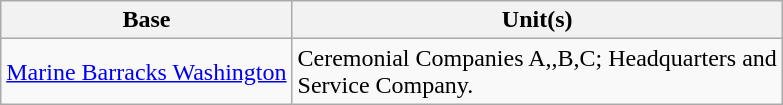<table class="wikitable">
<tr>
<th>Base</th>
<th>Unit(s)</th>
</tr>
<tr>
<td><a href='#'>Marine Barracks Washington</a></td>
<td>Ceremonial Companies A,,B,C; Headquarters and<br>Service Company.</td>
</tr>
</table>
